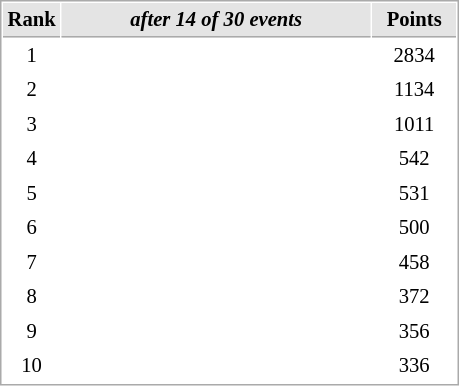<table cellspacing="1" cellpadding="3" style="border:1px solid #AAAAAA;font-size:86%">
<tr style="background-color: #E4E4E4;">
<th style="border-bottom:1px solid #AAAAAA; width: 10px;">Rank</th>
<th style="border-bottom:1px solid #AAAAAA; width: 200px;"><em>after 14 of 30 events</em></th>
<th style="border-bottom:1px solid #AAAAAA; width: 50px;">Points</th>
</tr>
<tr>
<td align=center>1</td>
<td></td>
<td align=center>2834</td>
</tr>
<tr>
<td align=center>2</td>
<td></td>
<td align=center>1134</td>
</tr>
<tr>
<td align=center>3</td>
<td></td>
<td align=center>1011</td>
</tr>
<tr>
<td align=center>4</td>
<td></td>
<td align=center>542</td>
</tr>
<tr>
<td align=center>5</td>
<td></td>
<td align=center>531</td>
</tr>
<tr>
<td align=center>6</td>
<td></td>
<td align=center>500</td>
</tr>
<tr>
<td align=center>7</td>
<td></td>
<td align=center>458</td>
</tr>
<tr>
<td align=center>8</td>
<td></td>
<td align=center>372</td>
</tr>
<tr>
<td align=center>9</td>
<td></td>
<td align=center>356</td>
</tr>
<tr>
<td align=center>10</td>
<td></td>
<td align=center>336</td>
</tr>
</table>
